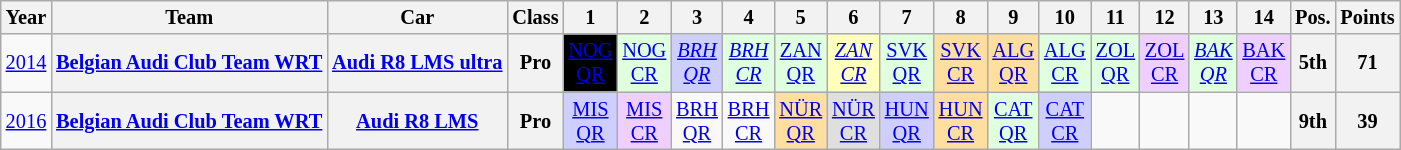<table class="wikitable" style="text-align:center; font-size:85%;">
<tr>
<th>Year</th>
<th>Team</th>
<th>Car</th>
<th>Class</th>
<th>1</th>
<th>2</th>
<th>3</th>
<th>4</th>
<th>5</th>
<th>6</th>
<th>7</th>
<th>8</th>
<th>9</th>
<th>10</th>
<th>11</th>
<th>12</th>
<th>13</th>
<th>14</th>
<th>Pos.</th>
<th>Points</th>
</tr>
<tr>
<td><a href='#'>2014</a></td>
<th nowrap><a href='#'>Belgian Audi Club Team WRT</a></th>
<th nowrap><a href='#'>Audi R8 LMS ultra</a></th>
<th>Pro</th>
<td style="background:#000000; color:white"><a href='#'><span>NOG<br>QR</span></a><br></td>
<td style="background:#DFFFDF;"><a href='#'>NOG<br>CR</a><br></td>
<td style="background:#CFCFFF;"><em><a href='#'>BRH<br>QR</a></em><br></td>
<td style="background:#DFFFDF;"><em><a href='#'>BRH<br>CR</a></em><br></td>
<td style="background:#DFFFDF;"><a href='#'>ZAN<br>QR</a><br></td>
<td style="background:#FFFFBF;"><em><a href='#'>ZAN<br>CR</a></em><br></td>
<td style="background:#DFFFDF;"><a href='#'>SVK<br>QR</a><br></td>
<td style="background:#FFDF9F;"><a href='#'>SVK<br>CR</a><br></td>
<td style="background:#FFDF9F;"><a href='#'>ALG<br>QR</a><br></td>
<td style="background:#DFFFDF;"><a href='#'>ALG<br>CR</a><br></td>
<td style="background:#DFFFDF;"><a href='#'>ZOL<br>QR</a><br></td>
<td style="background:#EFCFFF;"><a href='#'>ZOL<br>CR</a><br></td>
<td style="background:#DFFFDF;"><em><a href='#'>BAK<br>QR</a></em><br></td>
<td style="background:#EFCFFF;"><a href='#'>BAK<br>CR</a><br></td>
<th>5th</th>
<th>71</th>
</tr>
<tr>
<td><a href='#'>2016</a></td>
<th nowrap><a href='#'>Belgian Audi Club Team WRT</a></th>
<th nowrap><a href='#'>Audi R8 LMS</a></th>
<th>Pro</th>
<td style="background:#CFCFFF;"><a href='#'>MIS<br>QR</a><br></td>
<td style="background:#EFCFFF;"><a href='#'>MIS<br>CR</a><br></td>
<td><a href='#'>BRH<br>QR</a></td>
<td><a href='#'>BRH<br>CR</a></td>
<td style="background:#FFDF9F;"><a href='#'>NÜR<br>QR</a><br></td>
<td style="background:#DFDFDF;"><a href='#'>NÜR<br>CR</a><br></td>
<td style="background:#CFCFFF;"><a href='#'>HUN<br>QR</a><br></td>
<td style="background:#FFDF9F;"><a href='#'>HUN<br>CR</a><br></td>
<td style="background:#DFFFDF;"><a href='#'>CAT<br>QR</a><br></td>
<td style="background:#CFCFFF;"><a href='#'>CAT<br>CR</a><br></td>
<td></td>
<td></td>
<td></td>
<td></td>
<th>9th</th>
<th>39</th>
</tr>
</table>
